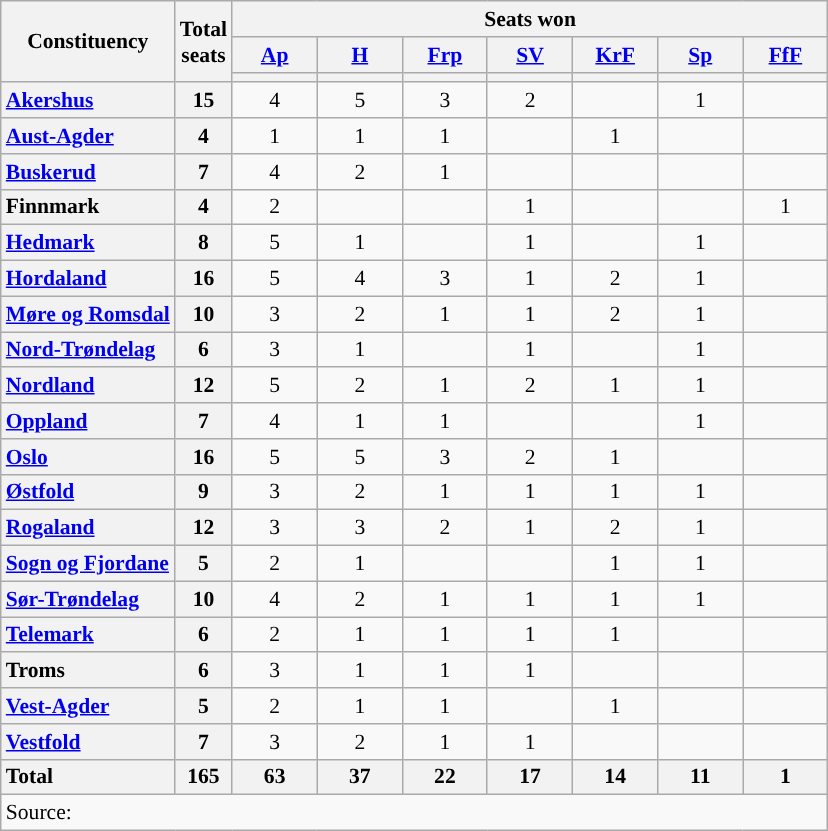<table class="wikitable" style="text-align:center; font-size: 0.9em;">
<tr>
<th rowspan="3">Constituency</th>
<th rowspan="3">Total<br>seats</th>
<th colspan="7">Seats won</th>
</tr>
<tr>
<th class="unsortable" style="width:50px;"><a href='#'>Ap</a></th>
<th class="unsortable" style="width:50px;"><a href='#'>H</a></th>
<th class="unsortable" style="width:50px;"><a href='#'>Frp</a></th>
<th class="unsortable" style="width:50px;"><a href='#'>SV</a></th>
<th class="unsortable" style="width:50px;"><a href='#'>KrF</a></th>
<th class="unsortable" style="width:50px;"><a href='#'>Sp</a></th>
<th class="unsortable" style="width:50px;"><a href='#'>FfF</a></th>
</tr>
<tr>
<th style="background:"></th>
<th style="background:"></th>
<th style="background:"></th>
<th style="background:"></th>
<th style="background:"></th>
<th style="background:"></th>
<th style="background:"></th>
</tr>
<tr>
<th style="text-align: left;"><a href='#'>Akershus</a></th>
<th>15</th>
<td>4</td>
<td>5</td>
<td>3</td>
<td>2</td>
<td></td>
<td>1</td>
<td></td>
</tr>
<tr>
<th style="text-align: left;"><a href='#'>Aust-Agder</a></th>
<th>4</th>
<td>1</td>
<td>1</td>
<td>1</td>
<td></td>
<td>1</td>
<td></td>
<td></td>
</tr>
<tr>
<th style="text-align: left;"><a href='#'>Buskerud</a></th>
<th>7</th>
<td>4</td>
<td>2</td>
<td>1</td>
<td></td>
<td></td>
<td></td>
<td></td>
</tr>
<tr>
<th style="text-align: left;">Finnmark</th>
<th>4</th>
<td>2</td>
<td></td>
<td></td>
<td>1</td>
<td></td>
<td></td>
<td>1</td>
</tr>
<tr>
<th style="text-align: left;"><a href='#'>Hedmark</a></th>
<th>8</th>
<td>5</td>
<td>1</td>
<td></td>
<td>1</td>
<td></td>
<td>1</td>
<td></td>
</tr>
<tr>
<th style="text-align: left;"><a href='#'>Hordaland</a></th>
<th>16</th>
<td>5</td>
<td>4</td>
<td>3</td>
<td>1</td>
<td>2</td>
<td>1</td>
<td></td>
</tr>
<tr>
<th style="text-align: left;"><a href='#'>Møre og Romsdal</a></th>
<th>10</th>
<td>3</td>
<td>2</td>
<td>1</td>
<td>1</td>
<td>2</td>
<td>1</td>
<td></td>
</tr>
<tr>
<th style="text-align: left;"><a href='#'>Nord-Trøndelag</a></th>
<th>6</th>
<td>3</td>
<td>1</td>
<td></td>
<td>1</td>
<td></td>
<td>1</td>
<td></td>
</tr>
<tr>
<th style="text-align: left;"><a href='#'>Nordland</a></th>
<th>12</th>
<td>5</td>
<td>2</td>
<td>1</td>
<td>2</td>
<td>1</td>
<td>1</td>
<td></td>
</tr>
<tr>
<th style="text-align: left;"><a href='#'>Oppland</a></th>
<th>7</th>
<td>4</td>
<td>1</td>
<td>1</td>
<td></td>
<td></td>
<td>1</td>
<td></td>
</tr>
<tr>
<th style="text-align: left;"><a href='#'>Oslo</a></th>
<th>16</th>
<td>5</td>
<td>5</td>
<td>3</td>
<td>2</td>
<td>1</td>
<td></td>
<td></td>
</tr>
<tr>
<th style="text-align: left;"><a href='#'>Østfold</a></th>
<th>9</th>
<td>3</td>
<td>2</td>
<td>1</td>
<td>1</td>
<td>1</td>
<td>1</td>
<td></td>
</tr>
<tr>
<th style="text-align: left;"><a href='#'>Rogaland</a></th>
<th>12</th>
<td>3</td>
<td>3</td>
<td>2</td>
<td>1</td>
<td>2</td>
<td>1</td>
<td></td>
</tr>
<tr>
<th style="text-align: left;"><a href='#'>Sogn og Fjordane</a></th>
<th>5</th>
<td>2</td>
<td>1</td>
<td></td>
<td></td>
<td>1</td>
<td>1</td>
<td></td>
</tr>
<tr>
<th style="text-align: left;"><a href='#'>Sør-Trøndelag</a></th>
<th>10</th>
<td>4</td>
<td>2</td>
<td>1</td>
<td>1</td>
<td>1</td>
<td>1</td>
<td></td>
</tr>
<tr>
<th style="text-align: left;"><a href='#'>Telemark</a></th>
<th>6</th>
<td>2</td>
<td>1</td>
<td>1</td>
<td>1</td>
<td>1</td>
<td></td>
<td></td>
</tr>
<tr>
<th style="text-align: left;">Troms</th>
<th>6</th>
<td>3</td>
<td>1</td>
<td>1</td>
<td>1</td>
<td></td>
<td></td>
<td></td>
</tr>
<tr>
<th style="text-align: left;"><a href='#'>Vest-Agder</a></th>
<th>5</th>
<td>2</td>
<td>1</td>
<td>1</td>
<td></td>
<td>1</td>
<td></td>
<td></td>
</tr>
<tr>
<th style="text-align: left;"><a href='#'>Vestfold</a></th>
<th>7</th>
<td>3</td>
<td>2</td>
<td>1</td>
<td>1</td>
<td></td>
<td></td>
<td></td>
</tr>
<tr>
<th style="text-align: left;">Total</th>
<th>165</th>
<th>63</th>
<th>37</th>
<th>22</th>
<th>17</th>
<th>14</th>
<th>11</th>
<th>1</th>
</tr>
<tr>
<td align=left colspan="9">Source: </td>
</tr>
</table>
